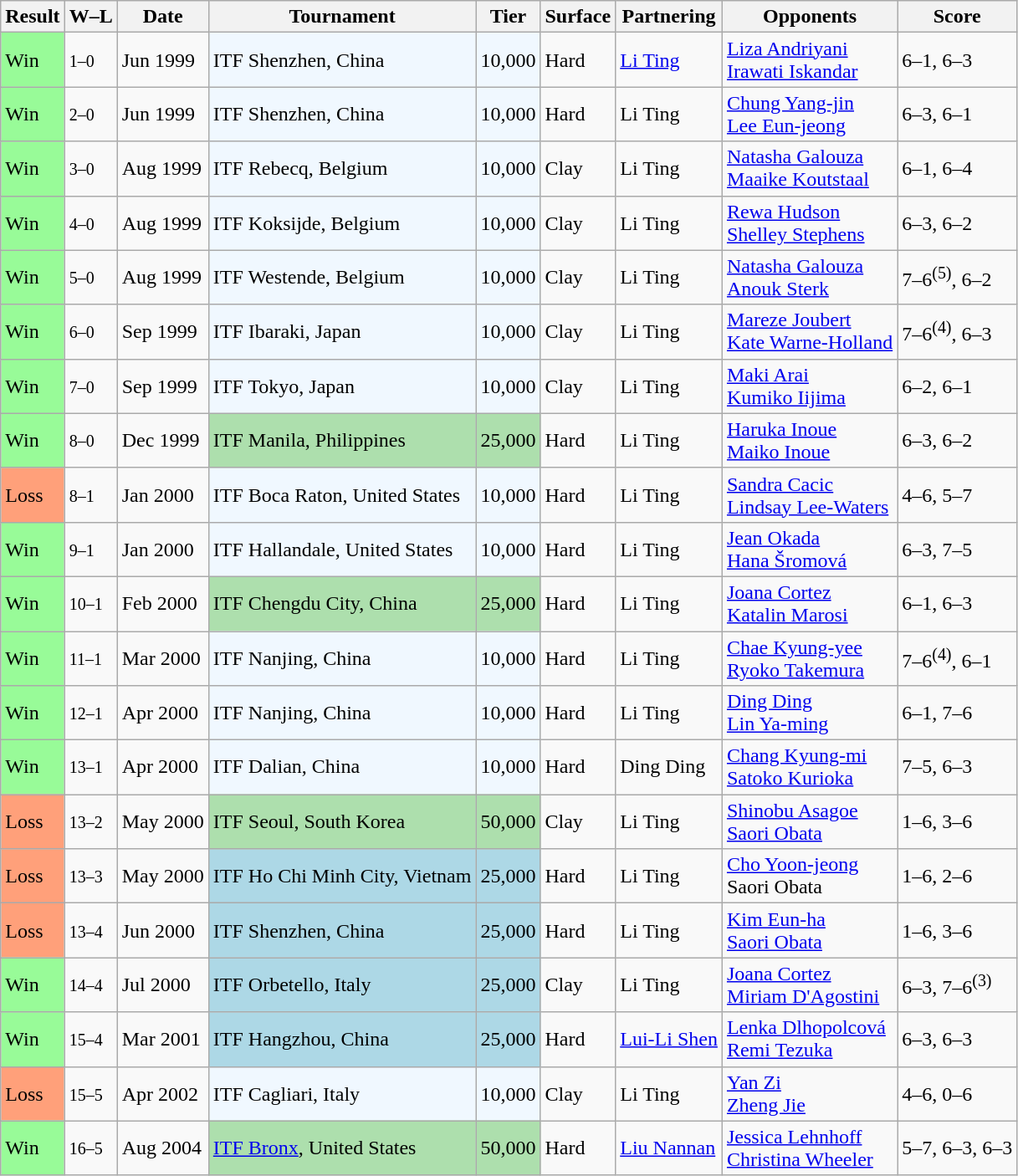<table class="wikitable sortable">
<tr>
<th>Result</th>
<th class="unsortable">W–L</th>
<th>Date</th>
<th>Tournament</th>
<th>Tier</th>
<th>Surface</th>
<th>Partnering</th>
<th>Opponents</th>
<th class="unsortable">Score</th>
</tr>
<tr>
<td bgcolor="98FB98">Win</td>
<td><small>1–0</small></td>
<td>Jun 1999</td>
<td style="background:#f0f8ff;">ITF Shenzhen, China</td>
<td style="background:#f0f8ff;">10,000</td>
<td>Hard</td>
<td> <a href='#'>Li Ting</a></td>
<td> <a href='#'>Liza Andriyani</a> <br>  <a href='#'>Irawati Iskandar</a></td>
<td>6–1, 6–3</td>
</tr>
<tr>
<td bgcolor="98FB98">Win</td>
<td><small>2–0</small></td>
<td>Jun 1999</td>
<td style="background:#f0f8ff;">ITF Shenzhen, China</td>
<td style="background:#f0f8ff;">10,000</td>
<td>Hard</td>
<td> Li Ting</td>
<td> <a href='#'>Chung Yang-jin</a> <br>  <a href='#'>Lee Eun-jeong</a></td>
<td>6–3, 6–1</td>
</tr>
<tr>
<td bgcolor="98FB98">Win</td>
<td><small>3–0</small></td>
<td>Aug 1999</td>
<td style="background:#f0f8ff;">ITF Rebecq, Belgium</td>
<td style="background:#f0f8ff;">10,000</td>
<td>Clay</td>
<td> Li Ting</td>
<td> <a href='#'>Natasha Galouza</a> <br>  <a href='#'>Maaike Koutstaal</a></td>
<td>6–1, 6–4</td>
</tr>
<tr>
<td bgcolor="98FB98">Win</td>
<td><small>4–0</small></td>
<td>Aug 1999</td>
<td style="background:#f0f8ff;">ITF Koksijde, Belgium</td>
<td style="background:#f0f8ff;">10,000</td>
<td>Clay</td>
<td> Li Ting</td>
<td> <a href='#'>Rewa Hudson</a> <br>  <a href='#'>Shelley Stephens</a></td>
<td>6–3, 6–2</td>
</tr>
<tr>
<td bgcolor="98FB98">Win</td>
<td><small>5–0</small></td>
<td>Aug 1999</td>
<td style="background:#f0f8ff;">ITF Westende, Belgium</td>
<td style="background:#f0f8ff;">10,000</td>
<td>Clay</td>
<td> Li Ting</td>
<td> <a href='#'>Natasha Galouza</a> <br>  <a href='#'>Anouk Sterk</a></td>
<td>7–6<sup>(5)</sup>, 6–2</td>
</tr>
<tr>
<td bgcolor="98FB98">Win</td>
<td><small>6–0</small></td>
<td>Sep 1999</td>
<td style="background:#f0f8ff;">ITF Ibaraki, Japan</td>
<td style="background:#f0f8ff;">10,000</td>
<td>Clay</td>
<td> Li Ting</td>
<td> <a href='#'>Mareze Joubert</a> <br>  <a href='#'>Kate Warne-Holland</a></td>
<td>7–6<sup>(4)</sup>, 6–3</td>
</tr>
<tr>
<td bgcolor="98FB98">Win</td>
<td><small>7–0</small></td>
<td>Sep 1999</td>
<td style="background:#f0f8ff;">ITF Tokyo, Japan</td>
<td style="background:#f0f8ff;">10,000</td>
<td>Clay</td>
<td> Li Ting</td>
<td> <a href='#'>Maki Arai</a> <br>  <a href='#'>Kumiko Iijima</a></td>
<td>6–2, 6–1</td>
</tr>
<tr>
<td bgcolor="98FB98">Win</td>
<td><small>8–0</small></td>
<td>Dec 1999</td>
<td bgcolor="#ADDFAD">ITF Manila, Philippines</td>
<td bgcolor="#ADDFAD">25,000</td>
<td>Hard</td>
<td> Li Ting</td>
<td> <a href='#'>Haruka Inoue</a> <br>  <a href='#'>Maiko Inoue</a></td>
<td>6–3, 6–2</td>
</tr>
<tr>
<td style="background:#ffa07a;">Loss</td>
<td><small>8–1</small></td>
<td>Jan 2000</td>
<td style="background:#f0f8ff;">ITF Boca Raton, United States</td>
<td style="background:#f0f8ff;">10,000</td>
<td>Hard</td>
<td> Li Ting</td>
<td> <a href='#'>Sandra Cacic</a> <br>  <a href='#'>Lindsay Lee-Waters</a></td>
<td>4–6, 5–7</td>
</tr>
<tr>
<td bgcolor="98FB98">Win</td>
<td><small>9–1</small></td>
<td>Jan 2000</td>
<td style="background:#f0f8ff;">ITF Hallandale, United States</td>
<td style="background:#f0f8ff;">10,000</td>
<td>Hard</td>
<td> Li Ting</td>
<td> <a href='#'>Jean Okada</a> <br>  <a href='#'>Hana Šromová</a></td>
<td>6–3, 7–5</td>
</tr>
<tr>
<td bgcolor="98FB98">Win</td>
<td><small>10–1</small></td>
<td>Feb 2000</td>
<td bgcolor="#ADDFAD">ITF Chengdu City, China</td>
<td bgcolor="#ADDFAD">25,000</td>
<td>Hard</td>
<td> Li Ting</td>
<td> <a href='#'>Joana Cortez</a> <br>  <a href='#'>Katalin Marosi</a></td>
<td>6–1, 6–3</td>
</tr>
<tr>
<td bgcolor="98FB98">Win</td>
<td><small>11–1</small></td>
<td>Mar 2000</td>
<td style="background:#f0f8ff;">ITF Nanjing, China</td>
<td style="background:#f0f8ff;">10,000</td>
<td>Hard</td>
<td> Li Ting</td>
<td> <a href='#'>Chae Kyung-yee</a> <br>  <a href='#'>Ryoko Takemura</a></td>
<td>7–6<sup>(4)</sup>, 6–1</td>
</tr>
<tr>
<td bgcolor="98FB98">Win</td>
<td><small>12–1</small></td>
<td>Apr 2000</td>
<td style="background:#f0f8ff;">ITF Nanjing, China</td>
<td style="background:#f0f8ff;">10,000</td>
<td>Hard</td>
<td> Li Ting</td>
<td> <a href='#'>Ding Ding</a> <br>  <a href='#'>Lin Ya-ming</a></td>
<td>6–1, 7–6</td>
</tr>
<tr>
<td style="background:#98FB98;">Win</td>
<td><small>13–1</small></td>
<td>Apr 2000</td>
<td style="background:#f0f8ff;">ITF Dalian, China</td>
<td style="background:#f0f8ff;">10,000</td>
<td>Hard</td>
<td> Ding Ding</td>
<td> <a href='#'>Chang Kyung-mi</a> <br>  <a href='#'>Satoko Kurioka</a></td>
<td>7–5, 6–3</td>
</tr>
<tr>
<td style="background:#ffa07a;">Loss</td>
<td><small>13–2</small></td>
<td>May 2000</td>
<td bgcolor="#ADDFAD">ITF Seoul, South Korea</td>
<td bgcolor="#ADDFAD">50,000</td>
<td>Clay</td>
<td> Li Ting</td>
<td> <a href='#'>Shinobu Asagoe</a> <br>  <a href='#'>Saori Obata</a></td>
<td>1–6, 3–6</td>
</tr>
<tr>
<td style="background:#ffa07a;">Loss</td>
<td><small>13–3</small></td>
<td>May 2000</td>
<td style="background:lightblue;">ITF Ho Chi Minh City, Vietnam</td>
<td style="background:lightblue;">25,000</td>
<td>Hard</td>
<td> Li Ting</td>
<td> <a href='#'>Cho Yoon-jeong</a> <br>  Saori Obata</td>
<td>1–6, 2–6</td>
</tr>
<tr>
<td style="background:#ffa07a;">Loss</td>
<td><small>13–4</small></td>
<td>Jun 2000</td>
<td style="background:lightblue;">ITF Shenzhen, China</td>
<td style="background:lightblue;">25,000</td>
<td>Hard</td>
<td> Li Ting</td>
<td> <a href='#'>Kim Eun-ha</a> <br>  <a href='#'>Saori Obata</a></td>
<td>1–6, 3–6</td>
</tr>
<tr>
<td style="background:#98FB98;">Win</td>
<td><small>14–4</small></td>
<td>Jul 2000</td>
<td style="background:lightblue;">ITF Orbetello, Italy</td>
<td style="background:lightblue;">25,000</td>
<td>Clay</td>
<td> Li Ting</td>
<td> <a href='#'>Joana Cortez</a> <br>  <a href='#'>Miriam D'Agostini</a></td>
<td>6–3, 7–6<sup>(3)</sup></td>
</tr>
<tr>
<td style="background:#98FB98;">Win</td>
<td><small>15–4</small></td>
<td>Mar 2001</td>
<td style="background:lightblue;">ITF Hangzhou, China</td>
<td style="background:lightblue;">25,000</td>
<td>Hard</td>
<td> <a href='#'>Lui-Li Shen</a></td>
<td> <a href='#'>Lenka Dlhopolcová</a> <br>  <a href='#'>Remi Tezuka</a></td>
<td>6–3, 6–3</td>
</tr>
<tr>
<td style="background:#ffa07a;">Loss</td>
<td><small>15–5</small></td>
<td>Apr 2002</td>
<td style="background:#f0f8ff;">ITF Cagliari, Italy</td>
<td style="background:#f0f8ff;">10,000</td>
<td>Clay</td>
<td> Li Ting</td>
<td> <a href='#'>Yan Zi</a> <br>  <a href='#'>Zheng Jie</a></td>
<td>4–6, 0–6</td>
</tr>
<tr>
<td style="background:#98FB98;">Win</td>
<td><small>16–5</small></td>
<td>Aug 2004</td>
<td bgcolor="#ADDFAD"><a href='#'>ITF Bronx</a>, United States</td>
<td bgcolor="#ADDFAD">50,000</td>
<td>Hard</td>
<td> <a href='#'>Liu Nannan</a></td>
<td> <a href='#'>Jessica Lehnhoff</a> <br>  <a href='#'>Christina Wheeler</a></td>
<td>5–7, 6–3, 6–3</td>
</tr>
</table>
